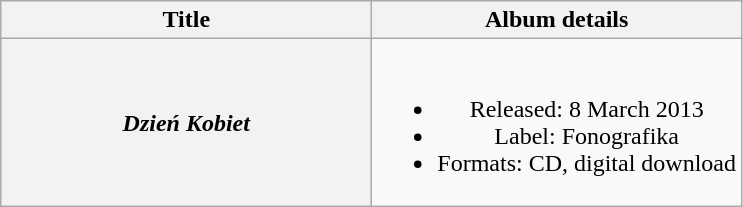<table class="wikitable plainrowheaders" style="text-align:center;">
<tr>
<th scope="col" style="width:15em;">Title</th>
<th scope="col">Album details</th>
</tr>
<tr>
<th scope="row"><em>Dzień Kobiet</em></th>
<td><br><ul><li>Released: 8 March 2013</li><li>Label: Fonografika</li><li>Formats: CD, digital download</li></ul></td>
</tr>
</table>
